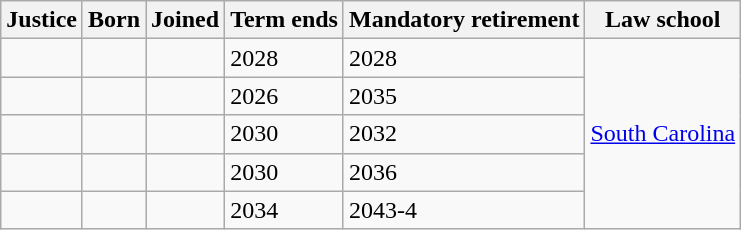<table class="wikitable sortable">
<tr>
<th>Justice</th>
<th>Born</th>
<th>Joined</th>
<th>Term ends</th>
<th>Mandatory retirement</th>
<th>Law school</th>
</tr>
<tr>
<td></td>
<td></td>
<td></td>
<td>2028</td>
<td>2028</td>
<td rowspan=5><a href='#'>South Carolina</a></td>
</tr>
<tr>
<td></td>
<td></td>
<td></td>
<td>2026</td>
<td>2035</td>
</tr>
<tr>
<td></td>
<td></td>
<td></td>
<td>2030</td>
<td>2032</td>
</tr>
<tr>
<td></td>
<td></td>
<td></td>
<td>2030</td>
<td>2036</td>
</tr>
<tr>
<td></td>
<td></td>
<td></td>
<td>2034</td>
<td>2043-4</td>
</tr>
</table>
